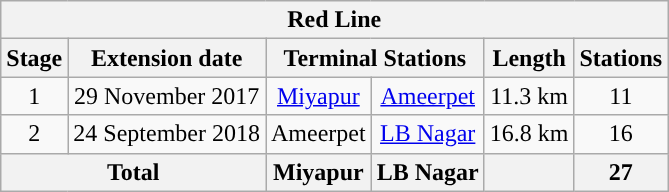<table class="wikitable" style="text-align: center;">
<tr>
<th colspan="6" align="center" style="background:#"><span><strong>Red Line</strong></span></th>
</tr>
<tr>
<th>Stage</th>
<th>Extension date</th>
<th colspan="2">Terminal Stations</th>
<th>Length</th>
<th>Stations</th>
</tr>
<tr>
<td>1</td>
<td>29 November 2017</td>
<td><a href='#'>Miyapur</a></td>
<td><a href='#'>Ameerpet</a></td>
<td>11.3 km</td>
<td>11</td>
</tr>
<tr>
<td>2</td>
<td>24 September 2018</td>
<td>Ameerpet</td>
<td><a href='#'>LB Nagar</a></td>
<td>16.8 km</td>
<td>16</td>
</tr>
<tr>
<th colspan=2>Total</th>
<th>Miyapur</th>
<th>LB Nagar</th>
<th></th>
<th>27</th>
</tr>
</table>
